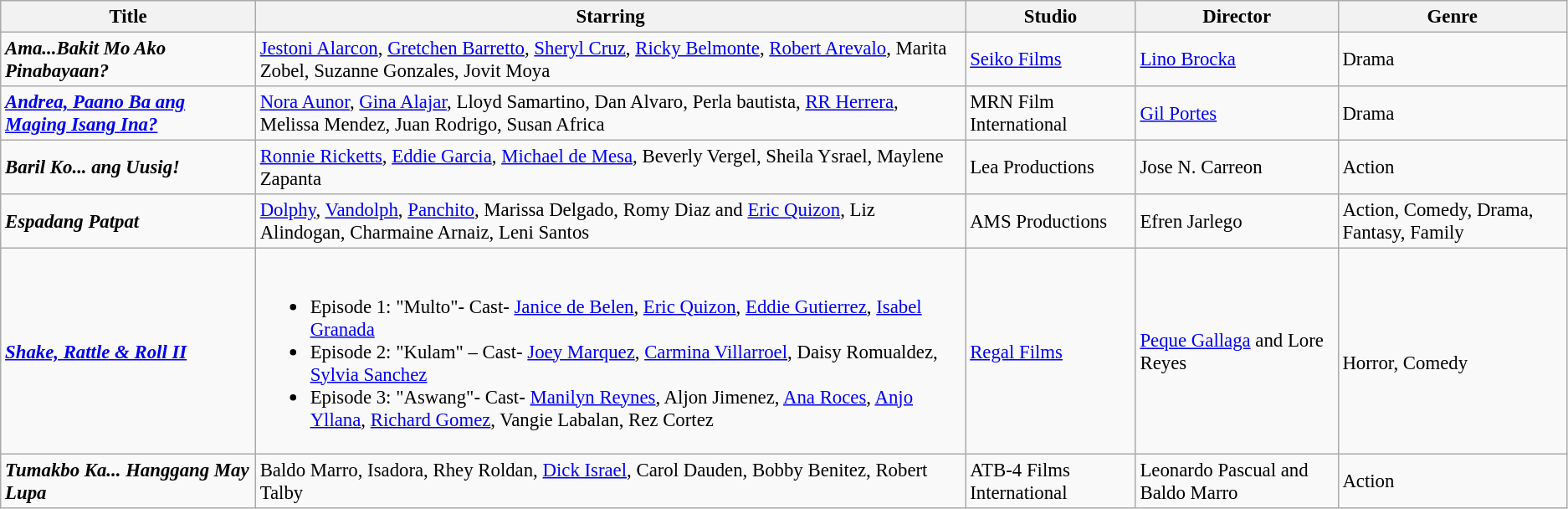<table class="wikitable" style="font-size:95%">
<tr>
<th>Title</th>
<th>Starring</th>
<th>Studio</th>
<th>Director</th>
<th>Genre</th>
</tr>
<tr>
<td><strong><em>Ama...Bakit Mo Ako Pinabayaan?</em></strong></td>
<td><a href='#'>Jestoni Alarcon</a>, <a href='#'>Gretchen Barretto</a>, <a href='#'>Sheryl Cruz</a>, <a href='#'>Ricky Belmonte</a>, <a href='#'>Robert Arevalo</a>, Marita Zobel, Suzanne Gonzales, Jovit Moya</td>
<td><a href='#'>Seiko Films</a></td>
<td><a href='#'>Lino Brocka</a></td>
<td>Drama</td>
</tr>
<tr>
<td><strong><em><a href='#'>Andrea, Paano Ba ang Maging Isang Ina?</a></em></strong></td>
<td><a href='#'>Nora Aunor</a>, <a href='#'>Gina Alajar</a>, Lloyd Samartino, Dan Alvaro, Perla bautista, <a href='#'>RR Herrera</a>, Melissa Mendez, Juan Rodrigo, Susan Africa</td>
<td>MRN Film International</td>
<td><a href='#'>Gil Portes</a></td>
<td>Drama</td>
</tr>
<tr>
<td><strong><em>Baril Ko... ang Uusig!</em></strong></td>
<td><a href='#'>Ronnie Ricketts</a>, <a href='#'>Eddie Garcia</a>, <a href='#'>Michael de Mesa</a>, Beverly Vergel, Sheila Ysrael, Maylene Zapanta</td>
<td>Lea Productions</td>
<td>Jose N. Carreon</td>
<td>Action</td>
</tr>
<tr>
<td><strong><em>Espadang Patpat</em></strong></td>
<td><a href='#'>Dolphy</a>, <a href='#'>Vandolph</a>, <a href='#'>Panchito</a>, Marissa Delgado, Romy Diaz and <a href='#'>Eric Quizon</a>, Liz Alindogan, Charmaine Arnaiz, Leni Santos</td>
<td>AMS Productions</td>
<td>Efren Jarlego</td>
<td>Action, Comedy, Drama, Fantasy, Family</td>
</tr>
<tr>
<td><strong><em><a href='#'>Shake, Rattle & Roll II</a></em></strong></td>
<td><br><ul><li>Episode 1: "Multo"- Cast- <a href='#'>Janice de Belen</a>, <a href='#'>Eric Quizon</a>, <a href='#'>Eddie Gutierrez</a>, <a href='#'>Isabel Granada</a></li><li>Episode 2: "Kulam" – Cast- <a href='#'>Joey Marquez</a>, <a href='#'>Carmina Villarroel</a>, Daisy Romualdez, <a href='#'>Sylvia Sanchez</a></li><li>Episode 3: "Aswang"- Cast- <a href='#'>Manilyn Reynes</a>, Aljon Jimenez, <a href='#'>Ana Roces</a>, <a href='#'>Anjo Yllana</a>, <a href='#'>Richard Gomez</a>, Vangie Labalan, Rez Cortez</li></ul></td>
<td><a href='#'>Regal Films</a></td>
<td><a href='#'>Peque Gallaga</a> and Lore Reyes</td>
<td><br>Horror, Comedy</td>
</tr>
<tr>
<td><strong><em>Tumakbo Ka... Hanggang May Lupa</em></strong></td>
<td>Baldo Marro, Isadora, Rhey Roldan, <a href='#'>Dick Israel</a>, Carol Dauden, Bobby Benitez, Robert Talby</td>
<td>ATB-4 Films International</td>
<td>Leonardo Pascual and Baldo Marro</td>
<td>Action</td>
</tr>
</table>
